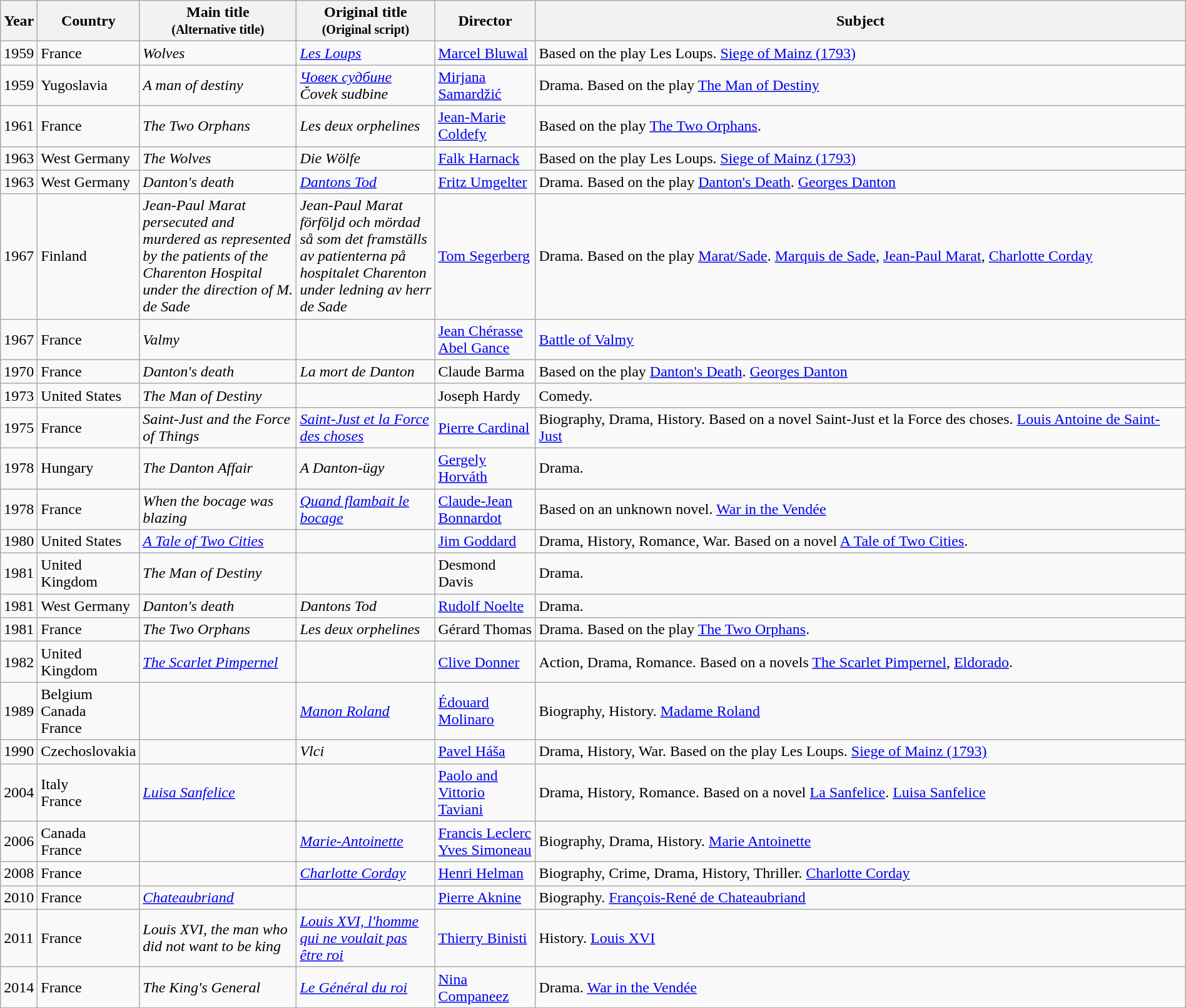<table class="wikitable sortable" style="width:100%;">
<tr>
<th>Year</th>
<th width= 80>Country</th>
<th class="unsortable" style="width:160px;">Main title<br><small>(Alternative title)</small></th>
<th class="unsortable" style="width:140px;">Original title<br><small>(Original script)</small></th>
<th width=100>Director</th>
<th class="unsortable">Subject</th>
</tr>
<tr>
<td>1959</td>
<td>France</td>
<td><em>Wolves</em></td>
<td><em><a href='#'>Les Loups</a></em></td>
<td><a href='#'>Marcel Bluwal</a></td>
<td>Based on the play Les Loups. <a href='#'>Siege of Mainz (1793)</a></td>
</tr>
<tr>
<td>1959</td>
<td>Yugoslavia</td>
<td><em>A man of destiny</em></td>
<td><em><a href='#'>Човек судбине</a></em><br><em>Čovek sudbine</em></td>
<td><a href='#'>Mirjana Samardžić</a></td>
<td>Drama. Based on the play <a href='#'>The Man of Destiny</a></td>
</tr>
<tr>
<td>1961</td>
<td>France</td>
<td><em>The Two Orphans</em></td>
<td><em>Les deux orphelines</em></td>
<td><a href='#'>Jean-Marie Coldefy</a></td>
<td>Based on the play <a href='#'>The Two Orphans</a>.</td>
</tr>
<tr>
<td>1963</td>
<td>West Germany</td>
<td><em>The Wolves</em></td>
<td><em>Die Wölfe</em></td>
<td><a href='#'>Falk Harnack</a></td>
<td>Based on the play Les Loups. <a href='#'>Siege of Mainz (1793)</a></td>
</tr>
<tr>
<td>1963</td>
<td>West Germany</td>
<td><em>Danton's death</em></td>
<td><em><a href='#'>Dantons Tod</a></em></td>
<td><a href='#'>Fritz Umgelter</a></td>
<td>Drama. Based on the play <a href='#'>Danton's Death</a>. <a href='#'>Georges Danton</a></td>
</tr>
<tr>
<td>1967</td>
<td>Finland</td>
<td><em>Jean-Paul Marat persecuted and murdered as represented by the patients of the Charenton Hospital under the direction of M. de Sade</em></td>
<td><em>Jean-Paul Marat förföljd och mördad så som det framställs av patienterna på hospitalet Charenton under ledning av herr de Sade</em></td>
<td><a href='#'>Tom Segerberg</a></td>
<td>Drama. Based on the play <a href='#'>Marat/Sade</a>. <a href='#'>Marquis de Sade</a>, <a href='#'>Jean-Paul Marat</a>, <a href='#'>Charlotte Corday</a></td>
</tr>
<tr>
<td>1967</td>
<td>France</td>
<td><em>Valmy</em></td>
<td></td>
<td><a href='#'>Jean Chérasse</a><br><a href='#'>Abel Gance</a></td>
<td><a href='#'>Battle of Valmy</a></td>
</tr>
<tr>
<td>1970</td>
<td>France</td>
<td><em>Danton's death</em></td>
<td><em>La mort de Danton</em></td>
<td>Claude Barma</td>
<td>Based on the play <a href='#'>Danton's Death</a>. <a href='#'>Georges Danton</a></td>
</tr>
<tr>
<td>1973</td>
<td>United States</td>
<td><em>The Man of Destiny</em></td>
<td></td>
<td>Joseph Hardy</td>
<td>Comedy.</td>
</tr>
<tr>
<td>1975</td>
<td>France</td>
<td><em>Saint-Just and the Force of Things</em></td>
<td><em><a href='#'>Saint-Just et la Force des choses</a></em></td>
<td><a href='#'>Pierre Cardinal</a></td>
<td>Biography, Drama, History. Based on a novel Saint-Just et la Force des choses. <a href='#'>Louis Antoine de Saint-Just</a></td>
</tr>
<tr>
<td>1978</td>
<td>Hungary</td>
<td><em>The Danton Affair</em></td>
<td><em>A Danton-ügy</em></td>
<td><a href='#'>Gergely Horváth</a></td>
<td>Drama.</td>
</tr>
<tr>
<td>1978</td>
<td>France</td>
<td><em>When the bocage was blazing</em></td>
<td><em><a href='#'>Quand flambait le bocage</a></em></td>
<td><a href='#'>Claude-Jean Bonnardot</a></td>
<td>Based on an unknown novel. <a href='#'>War in the Vendée</a></td>
</tr>
<tr>
<td>1980</td>
<td>United States</td>
<td><em><a href='#'>A Tale of Two Cities</a></em></td>
<td></td>
<td><a href='#'>Jim Goddard</a></td>
<td>Drama, History, Romance, War. Based on a novel <a href='#'>A Tale of Two Cities</a>.</td>
</tr>
<tr>
<td>1981</td>
<td>United Kingdom</td>
<td><em>The Man of Destiny</em></td>
<td></td>
<td>Desmond Davis</td>
<td>Drama.</td>
</tr>
<tr>
<td>1981</td>
<td>West Germany</td>
<td><em>Danton's death</em></td>
<td><em>Dantons Tod</em></td>
<td><a href='#'>Rudolf Noelte</a></td>
<td>Drama.</td>
</tr>
<tr>
<td>1981</td>
<td>France</td>
<td><em>The Two Orphans</em></td>
<td><em>Les deux orphelines</em></td>
<td>Gérard Thomas</td>
<td>Drama. Based on the play <a href='#'>The Two Orphans</a>.</td>
</tr>
<tr>
<td>1982</td>
<td>United Kingdom</td>
<td><em><a href='#'>The Scarlet Pimpernel</a></em></td>
<td></td>
<td><a href='#'>Clive Donner</a></td>
<td>Action, Drama, Romance. Based on a novels <a href='#'>The Scarlet Pimpernel</a>, <a href='#'>Eldorado</a>.</td>
</tr>
<tr>
<td>1989</td>
<td>Belgium<br>Canada<br>France</td>
<td></td>
<td><em><a href='#'>Manon Roland</a></em></td>
<td><a href='#'>Édouard Molinaro</a></td>
<td>Biography, History. <a href='#'>Madame Roland</a></td>
</tr>
<tr>
<td>1990</td>
<td>Czechoslovakia</td>
<td></td>
<td><em>Vlci</em></td>
<td><a href='#'>Pavel Háša</a></td>
<td>Drama, History, War. Based on the play Les Loups. <a href='#'>Siege of Mainz (1793)</a></td>
</tr>
<tr>
<td>2004</td>
<td>Italy<br>France</td>
<td><em><a href='#'>Luisa Sanfelice</a></em></td>
<td></td>
<td><a href='#'>Paolo and Vittorio Taviani</a></td>
<td>Drama, History, Romance. Based on a novel <a href='#'>La Sanfelice</a>. <a href='#'>Luisa Sanfelice</a></td>
</tr>
<tr>
<td>2006</td>
<td>Canada<br>France</td>
<td></td>
<td><em><a href='#'>Marie-Antoinette</a></em></td>
<td><a href='#'>Francis Leclerc</a><br><a href='#'>Yves Simoneau</a></td>
<td>Biography, Drama, History. <a href='#'>Marie Antoinette</a></td>
</tr>
<tr>
<td>2008</td>
<td>France</td>
<td></td>
<td><em><a href='#'>Charlotte Corday</a></em></td>
<td><a href='#'>Henri Helman</a></td>
<td>Biography, Crime, Drama, History, Thriller. <a href='#'>Charlotte Corday</a></td>
</tr>
<tr>
<td>2010</td>
<td>France</td>
<td><em><a href='#'>Chateaubriand</a></em></td>
<td></td>
<td><a href='#'>Pierre Aknine</a></td>
<td>Biography. <a href='#'>François-René de Chateaubriand</a></td>
</tr>
<tr>
<td>2011</td>
<td>France</td>
<td><em>Louis XVI, the man who did not want to be king</em></td>
<td><em><a href='#'>Louis XVI, l'homme qui ne voulait pas être roi</a></em></td>
<td><a href='#'>Thierry Binisti</a></td>
<td>History. <a href='#'>Louis XVI</a></td>
</tr>
<tr>
<td>2014</td>
<td>France</td>
<td><em>The King's General</em></td>
<td><em><a href='#'>Le Général du roi</a></em></td>
<td><a href='#'>Nina Companeez</a></td>
<td>Drama. <a href='#'>War in the Vendée</a></td>
</tr>
</table>
